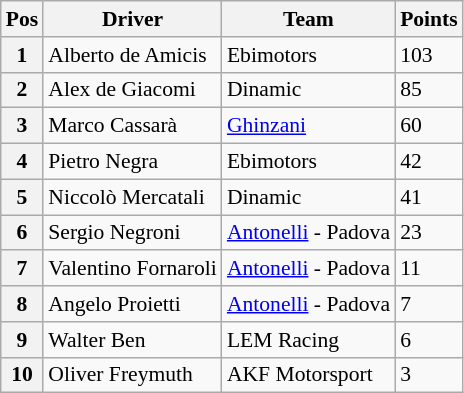<table class="wikitable" style="font-size: 90%">
<tr>
<th>Pos</th>
<th>Driver</th>
<th>Team</th>
<th>Points</th>
</tr>
<tr>
<th>1</th>
<td> Alberto de Amicis</td>
<td>Ebimotors</td>
<td>103</td>
</tr>
<tr>
<th>2</th>
<td> Alex de Giacomi</td>
<td>Dinamic</td>
<td>85</td>
</tr>
<tr>
<th>3</th>
<td> Marco Cassarà</td>
<td><a href='#'>Ghinzani</a></td>
<td>60</td>
</tr>
<tr>
<th>4</th>
<td> Pietro Negra</td>
<td>Ebimotors</td>
<td>42</td>
</tr>
<tr>
<th>5</th>
<td> Niccolò Mercatali</td>
<td>Dinamic</td>
<td>41</td>
</tr>
<tr>
<th>6</th>
<td> Sergio Negroni</td>
<td><a href='#'>Antonelli</a> - Padova</td>
<td>23</td>
</tr>
<tr>
<th>7</th>
<td> Valentino Fornaroli</td>
<td><a href='#'>Antonelli</a> - Padova</td>
<td>11</td>
</tr>
<tr>
<th>8</th>
<td> Angelo Proietti</td>
<td><a href='#'>Antonelli</a> - Padova</td>
<td>7</td>
</tr>
<tr>
<th>9</th>
<td> Walter Ben</td>
<td>LEM Racing</td>
<td>6</td>
</tr>
<tr>
<th>10</th>
<td> Oliver Freymuth</td>
<td>AKF Motorsport</td>
<td>3</td>
</tr>
</table>
